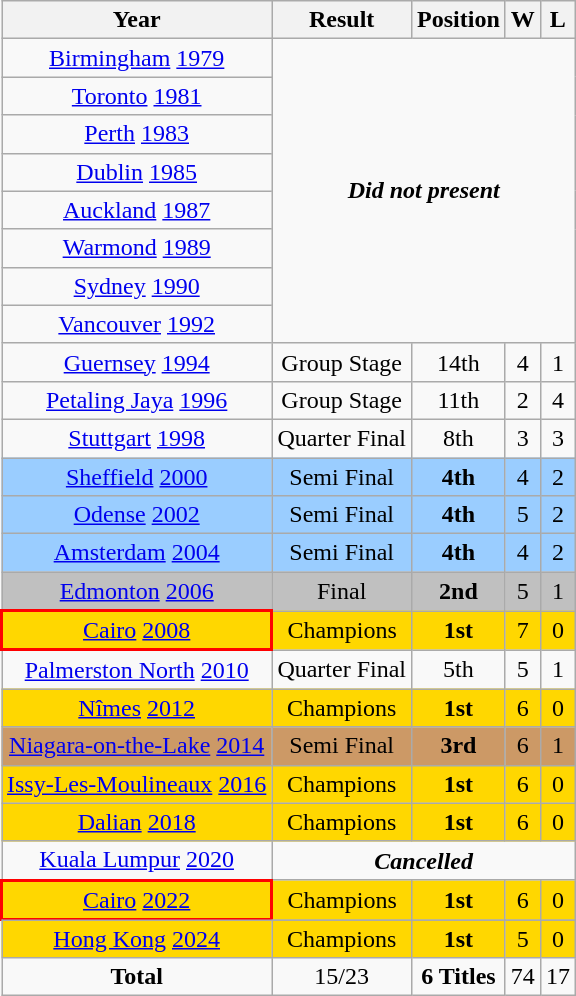<table class="wikitable" style="text-align: center;">
<tr>
<th>Year</th>
<th>Result</th>
<th>Position</th>
<th>W</th>
<th>L</th>
</tr>
<tr>
<td> <a href='#'>Birmingham</a> <a href='#'>1979</a></td>
<td rowspan="8" colspan="4" style="text-align:center;"><strong><em>Did not present</em></strong></td>
</tr>
<tr>
<td> <a href='#'>Toronto</a> <a href='#'>1981</a></td>
</tr>
<tr>
<td> <a href='#'>Perth</a> <a href='#'>1983</a></td>
</tr>
<tr>
<td> <a href='#'>Dublin</a> <a href='#'>1985</a></td>
</tr>
<tr>
<td> <a href='#'>Auckland</a> <a href='#'>1987</a></td>
</tr>
<tr>
<td> <a href='#'>Warmond</a> <a href='#'>1989</a></td>
</tr>
<tr>
<td> <a href='#'>Sydney</a> <a href='#'>1990</a></td>
</tr>
<tr>
<td> <a href='#'>Vancouver</a> <a href='#'>1992</a></td>
</tr>
<tr>
<td> <a href='#'>Guernsey</a> <a href='#'>1994</a></td>
<td>Group Stage</td>
<td>14th</td>
<td>4</td>
<td>1</td>
</tr>
<tr>
<td> <a href='#'>Petaling Jaya</a> <a href='#'>1996</a></td>
<td>Group Stage</td>
<td>11th</td>
<td>2</td>
<td>4</td>
</tr>
<tr>
<td> <a href='#'>Stuttgart</a> <a href='#'>1998</a></td>
<td>Quarter Final</td>
<td>8th</td>
<td>3</td>
<td>3</td>
</tr>
<tr style="background:#9acdff;">
<td> <a href='#'>Sheffield</a> <a href='#'>2000</a></td>
<td>Semi Final</td>
<td><strong>4th</strong></td>
<td>4</td>
<td>2</td>
</tr>
<tr style="background:#9acdff;">
<td> <a href='#'>Odense</a> <a href='#'>2002</a></td>
<td>Semi Final</td>
<td><strong>4th</strong></td>
<td>5</td>
<td>2</td>
</tr>
<tr style="background:#9acdff;">
<td> <a href='#'>Amsterdam</a> <a href='#'>2004</a></td>
<td>Semi Final</td>
<td><strong>4th</strong></td>
<td>4</td>
<td>2</td>
</tr>
<tr style="background:silver;">
<td> <a href='#'>Edmonton</a> <a href='#'>2006</a></td>
<td>Final</td>
<td><strong>2nd</strong></td>
<td>5</td>
<td>1</td>
</tr>
<tr style="background:gold;">
<td style="border: 2px solid red"> <a href='#'>Cairo</a> <a href='#'>2008</a></td>
<td>Champions</td>
<td><strong>1st</strong></td>
<td>7</td>
<td>0</td>
</tr>
<tr>
<td> <a href='#'>Palmerston North</a> <a href='#'>2010</a></td>
<td>Quarter Final</td>
<td>5th</td>
<td>5</td>
<td>1</td>
</tr>
<tr style="background:gold;">
<td> <a href='#'>Nîmes</a> <a href='#'>2012</a></td>
<td>Champions</td>
<td><strong>1st</strong></td>
<td>6</td>
<td>0</td>
</tr>
<tr style="background:#c96;">
<td> <a href='#'>Niagara-on-the-Lake</a> <a href='#'>2014</a></td>
<td>Semi Final</td>
<td><strong>3rd</strong></td>
<td>6</td>
<td>1</td>
</tr>
<tr style="background:gold;">
<td> <a href='#'>Issy-Les-Moulineaux</a> <a href='#'>2016</a></td>
<td>Champions</td>
<td><strong>1st</strong></td>
<td>6</td>
<td>0</td>
</tr>
<tr style="background:gold;">
<td> <a href='#'>Dalian</a> <a href='#'>2018</a></td>
<td>Champions</td>
<td><strong>1st</strong></td>
<td>6</td>
<td>0</td>
</tr>
<tr>
<td> <a href='#'>Kuala Lumpur</a> <a href='#'>2020</a></td>
<td rowspan="1" colspan="4" align="center"><strong><em>Cancelled</em></strong></td>
</tr>
<tr style="background:gold;">
<td style="border: 2px solid red"> <a href='#'>Cairo</a> <a href='#'>2022</a></td>
<td>Champions</td>
<td><strong>1st</strong></td>
<td>6</td>
<td>0</td>
</tr>
<tr>
</tr>
<tr style="background:gold;">
<td> <a href='#'>Hong Kong</a> <a href='#'>2024</a></td>
<td>Champions</td>
<td><strong>1st</strong></td>
<td>5</td>
<td>0</td>
</tr>
<tr>
<td><strong>Total</strong></td>
<td>15/23</td>
<td><strong>6 Titles</strong></td>
<td>74</td>
<td>17</td>
</tr>
</table>
